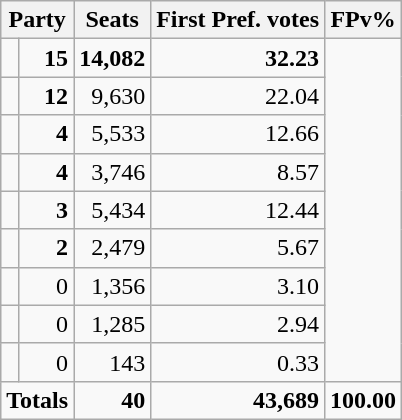<table class=wikitable>
<tr>
<th colspan=2 align=center>Party</th>
<th valign=top>Seats</th>
<th valign=top>First Pref. votes</th>
<th valign=top>FPv%</th>
</tr>
<tr>
<td></td>
<td align=right><strong>15</strong></td>
<td align=right><strong>14,082</strong></td>
<td align=right><strong>32.23</strong></td>
</tr>
<tr>
<td></td>
<td align=right><strong>12</strong></td>
<td align=right>9,630</td>
<td align=right>22.04</td>
</tr>
<tr>
<td></td>
<td align=right><strong>4</strong></td>
<td align=right>5,533</td>
<td align=right>12.66</td>
</tr>
<tr>
<td></td>
<td align=right><strong>4</strong></td>
<td align=right>3,746</td>
<td align=right>8.57</td>
</tr>
<tr>
<td></td>
<td align=right><strong>3</strong></td>
<td align=right>5,434</td>
<td align=right>12.44</td>
</tr>
<tr>
<td></td>
<td align=right><strong>2</strong></td>
<td align=right>2,479</td>
<td align=right>5.67</td>
</tr>
<tr>
<td></td>
<td align=right>0</td>
<td align=right>1,356</td>
<td align=right>3.10</td>
</tr>
<tr>
<td></td>
<td align=right>0</td>
<td align=right>1,285</td>
<td align=right>2.94</td>
</tr>
<tr>
<td></td>
<td align=right>0</td>
<td align=right>143</td>
<td align=right>0.33</td>
</tr>
<tr>
<td colspan=2 align=center><strong>Totals</strong></td>
<td align=right><strong>40</strong></td>
<td align=right><strong>43,689</strong></td>
<td align=center><strong>100.00</strong></td>
</tr>
</table>
